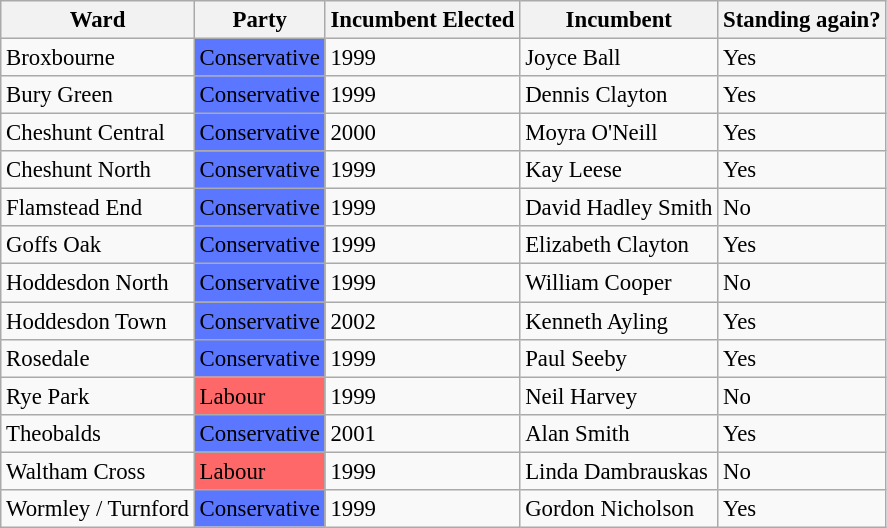<table class="wikitable" style="font-size: 95%;">
<tr>
<th>Ward</th>
<th>Party</th>
<th>Incumbent Elected</th>
<th>Incumbent</th>
<th>Standing again?</th>
</tr>
<tr>
<td>Broxbourne</td>
<td bgcolor="5B76FF">Conservative</td>
<td>1999</td>
<td>Joyce Ball</td>
<td>Yes</td>
</tr>
<tr>
<td>Bury Green</td>
<td bgcolor="5B76FF">Conservative</td>
<td>1999</td>
<td>Dennis Clayton</td>
<td>Yes</td>
</tr>
<tr>
<td>Cheshunt Central</td>
<td bgcolor="5B76FF">Conservative</td>
<td>2000</td>
<td>Moyra O'Neill</td>
<td>Yes</td>
</tr>
<tr>
<td>Cheshunt North</td>
<td bgcolor="5B76FF">Conservative</td>
<td>1999</td>
<td>Kay Leese</td>
<td>Yes</td>
</tr>
<tr>
<td>Flamstead End</td>
<td bgcolor="5B76FF">Conservative</td>
<td>1999</td>
<td>David Hadley Smith</td>
<td>No</td>
</tr>
<tr>
<td>Goffs Oak</td>
<td bgcolor="5B76FF">Conservative</td>
<td>1999</td>
<td>Elizabeth Clayton</td>
<td>Yes</td>
</tr>
<tr>
<td>Hoddesdon North</td>
<td bgcolor="5B76FF">Conservative</td>
<td>1999</td>
<td>William Cooper</td>
<td>No</td>
</tr>
<tr>
<td>Hoddesdon Town</td>
<td bgcolor="5B76FF">Conservative</td>
<td>2002</td>
<td>Kenneth Ayling</td>
<td>Yes</td>
</tr>
<tr>
<td>Rosedale</td>
<td bgcolor="5B76FF">Conservative</td>
<td>1999</td>
<td>Paul Seeby</td>
<td>Yes</td>
</tr>
<tr>
<td>Rye Park</td>
<td bgcolor="FF6868">Labour</td>
<td>1999</td>
<td>Neil Harvey</td>
<td>No</td>
</tr>
<tr>
<td>Theobalds</td>
<td bgcolor="5B76FF">Conservative</td>
<td>2001</td>
<td>Alan Smith</td>
<td>Yes</td>
</tr>
<tr>
<td>Waltham Cross</td>
<td bgcolor="FF6868">Labour</td>
<td>1999</td>
<td>Linda Dambrauskas</td>
<td>No</td>
</tr>
<tr>
<td>Wormley / Turnford</td>
<td bgcolor="5B76FF">Conservative</td>
<td>1999</td>
<td>Gordon Nicholson</td>
<td>Yes</td>
</tr>
</table>
